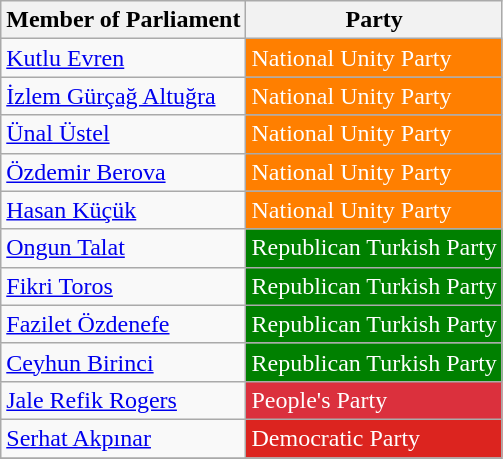<table class="wikitable">
<tr>
<th>Member of Parliament</th>
<th>Party</th>
</tr>
<tr>
<td><a href='#'>Kutlu Evren</a></td>
<td style="background:#FF7F00; color:white">National Unity Party</td>
</tr>
<tr>
<td><a href='#'>İzlem Gürçağ Altuğra</a></td>
<td style="background:#FF7F00; color:white">National Unity Party</td>
</tr>
<tr>
<td><a href='#'>Ünal Üstel</a></td>
<td style="background:#FF7F00; color:white">National Unity Party</td>
</tr>
<tr>
<td><a href='#'>Özdemir Berova</a></td>
<td style="background:#FF7F00; color:white">National Unity Party</td>
</tr>
<tr>
<td><a href='#'>Hasan Küçük</a></td>
<td style="background:#FF7F00; color:white">National Unity Party</td>
</tr>
<tr>
<td><a href='#'>Ongun Talat</a></td>
<td style="background:#008000; color:white">Republican Turkish Party</td>
</tr>
<tr>
<td><a href='#'>Fikri Toros</a></td>
<td style="background:#008000; color:white">Republican Turkish Party</td>
</tr>
<tr>
<td><a href='#'>Fazilet Özdenefe</a></td>
<td style="background:#008000; color:white">Republican Turkish Party</td>
</tr>
<tr>
<td><a href='#'>Ceyhun Birinci</a></td>
<td style="background:#008000; color:white">Republican Turkish Party</td>
</tr>
<tr>
<td><a href='#'>Jale Refik Rogers</a></td>
<td style="background:#DB303D; color:white">People's Party</td>
</tr>
<tr>
<td><a href='#'>Serhat Akpınar</a></td>
<td style="background:#DC241f; color:white">Democratic Party</td>
</tr>
<tr>
</tr>
</table>
